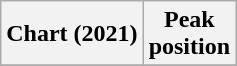<table class="wikitable plainrowheaders" style="text-align:center">
<tr>
<th scope="col">Chart (2021)</th>
<th scope="col">Peak<br>position</th>
</tr>
<tr>
</tr>
</table>
